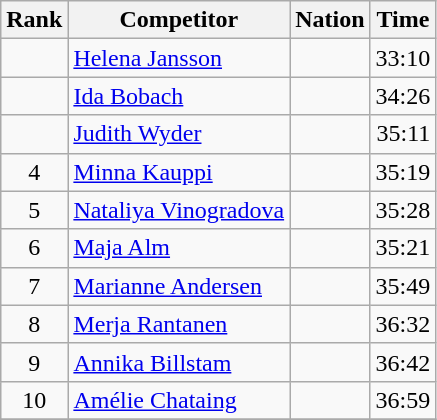<table class="wikitable sortable" style="text-align:left">
<tr>
<th data-sort-type="number">Rank</th>
<th class="unsortable">Competitor</th>
<th>Nation</th>
<th>Time</th>
</tr>
<tr>
<td style="text-align:center"></td>
<td><a href='#'>Helena Jansson</a></td>
<td></td>
<td style="text-align:right">33:10</td>
</tr>
<tr>
<td style="text-align:center"></td>
<td><a href='#'>Ida Bobach </a></td>
<td></td>
<td style="text-align:right">34:26</td>
</tr>
<tr>
<td style="text-align:center"></td>
<td><a href='#'>Judith Wyder</a></td>
<td></td>
<td style="text-align:right">35:11</td>
</tr>
<tr>
<td style="text-align:center">4</td>
<td><a href='#'>Minna Kauppi</a></td>
<td></td>
<td style="text-align:right">35:19</td>
</tr>
<tr>
<td style="text-align:center">5</td>
<td><a href='#'>Nataliya Vinogradova</a></td>
<td></td>
<td style="text-align:right">35:28</td>
</tr>
<tr>
<td style="text-align:center">6</td>
<td><a href='#'>Maja Alm </a></td>
<td></td>
<td style="text-align:right">35:21</td>
</tr>
<tr>
<td style="text-align:center">7</td>
<td><a href='#'>Marianne Andersen</a></td>
<td></td>
<td style="text-align:right">35:49</td>
</tr>
<tr>
<td style="text-align:center">8</td>
<td><a href='#'>Merja Rantanen</a></td>
<td></td>
<td style="text-align:right">36:32</td>
</tr>
<tr>
<td style="text-align:center">9</td>
<td><a href='#'>Annika Billstam</a></td>
<td></td>
<td style="text-align:right">36:42</td>
</tr>
<tr>
<td style="text-align:center">10</td>
<td><a href='#'>Amélie Chataing</a></td>
<td></td>
<td style="text-align:right">36:59</td>
</tr>
<tr>
</tr>
</table>
